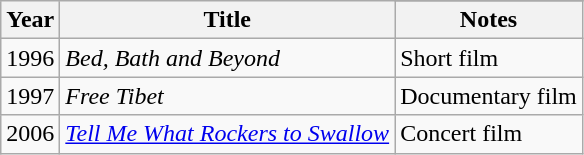<table class="wikitable">
<tr>
<th rowspan="2">Year</th>
<th rowspan="2">Title</th>
</tr>
<tr>
<th class="unsortable">Notes</th>
</tr>
<tr>
<td>1996</td>
<td><em>Bed, Bath and Beyond</em></td>
<td>Short film</td>
</tr>
<tr>
<td>1997</td>
<td><em>Free Tibet</em></td>
<td>Documentary film</td>
</tr>
<tr>
<td>2006</td>
<td><em><a href='#'>Tell Me What Rockers to Swallow</a></em></td>
<td>Concert film</td>
</tr>
</table>
